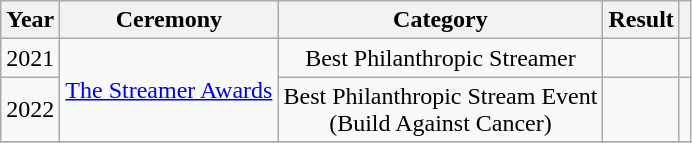<table class="wikitable" style="text-align:center;">
<tr>
<th>Year</th>
<th>Ceremony</th>
<th>Category</th>
<th>Result</th>
<th></th>
</tr>
<tr>
<td rowspan="1">2021</td>
<td rowspan="2"><a href='#'>The Streamer Awards</a></td>
<td>Best Philanthropic Streamer</td>
<td></td>
<td rowspan="1"></td>
</tr>
<tr>
<td rowspan="1">2022</td>
<td>Best Philanthropic Stream Event<br>(Build Against Cancer)</td>
<td></td>
<td rowspan="1"></td>
</tr>
<tr>
</tr>
</table>
